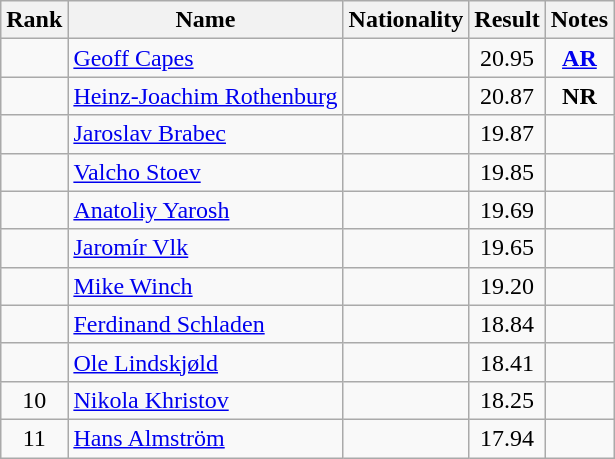<table class="wikitable sortable" style="text-align:center">
<tr>
<th>Rank</th>
<th>Name</th>
<th>Nationality</th>
<th>Result</th>
<th>Notes</th>
</tr>
<tr>
<td></td>
<td align="left"><a href='#'>Geoff Capes</a></td>
<td align=left></td>
<td>20.95</td>
<td><strong><a href='#'>AR</a></strong></td>
</tr>
<tr>
<td></td>
<td align="left"><a href='#'>Heinz-Joachim Rothenburg</a></td>
<td align=left></td>
<td>20.87</td>
<td><strong>NR</strong></td>
</tr>
<tr>
<td></td>
<td align="left"><a href='#'>Jaroslav Brabec</a></td>
<td align=left></td>
<td>19.87</td>
<td></td>
</tr>
<tr>
<td></td>
<td align="left"><a href='#'>Valcho Stoev</a></td>
<td align=left></td>
<td>19.85</td>
<td></td>
</tr>
<tr>
<td></td>
<td align="left"><a href='#'>Anatoliy Yarosh</a></td>
<td align=left></td>
<td>19.69</td>
<td></td>
</tr>
<tr>
<td></td>
<td align="left"><a href='#'>Jaromír Vlk</a></td>
<td align=left></td>
<td>19.65</td>
<td></td>
</tr>
<tr>
<td></td>
<td align="left"><a href='#'>Mike Winch</a></td>
<td align=left></td>
<td>19.20</td>
<td></td>
</tr>
<tr>
<td></td>
<td align="left"><a href='#'>Ferdinand Schladen</a></td>
<td align=left></td>
<td>18.84</td>
<td></td>
</tr>
<tr>
<td></td>
<td align="left"><a href='#'>Ole Lindskjøld</a></td>
<td align=left></td>
<td>18.41</td>
<td></td>
</tr>
<tr>
<td>10</td>
<td align="left"><a href='#'>Nikola Khristov</a></td>
<td align=left></td>
<td>18.25</td>
<td></td>
</tr>
<tr>
<td>11</td>
<td align="left"><a href='#'>Hans Almström</a></td>
<td align=left></td>
<td>17.94</td>
<td></td>
</tr>
</table>
